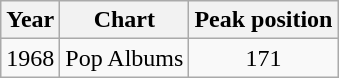<table class="wikitable">
<tr>
<th>Year</th>
<th>Chart</th>
<th>Peak position</th>
</tr>
<tr>
<td>1968</td>
<td>Pop Albums</td>
<td align="center">171</td>
</tr>
</table>
